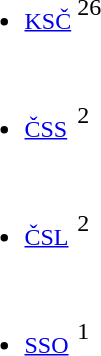<table>
<tr>
<td><br><ul><li><a href='#'>KSČ</a></li></ul></td>
<td><div>26</div></td>
</tr>
<tr>
<td><br><ul><li><a href='#'>ČSS</a></li></ul></td>
<td><div>2</div></td>
</tr>
<tr>
<td><br><ul><li><a href='#'>ČSL</a></li></ul></td>
<td><div>2</div></td>
</tr>
<tr>
<td><br><ul><li><a href='#'>SSO</a></li></ul></td>
<td><div>1</div></td>
</tr>
<tr>
</tr>
</table>
